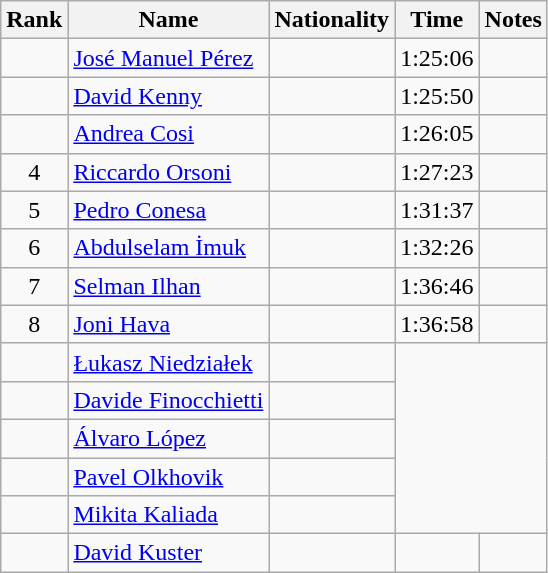<table class="wikitable sortable" style="text-align:center">
<tr>
<th>Rank</th>
<th>Name</th>
<th>Nationality</th>
<th>Time</th>
<th>Notes</th>
</tr>
<tr>
<td></td>
<td align=left><a href='#'>José Manuel Pérez</a></td>
<td align=left></td>
<td>1:25:06</td>
<td></td>
</tr>
<tr>
<td></td>
<td align=left><a href='#'>David Kenny</a></td>
<td align=left></td>
<td>1:25:50</td>
<td></td>
</tr>
<tr>
<td></td>
<td align=left><a href='#'>Andrea Cosi</a></td>
<td align=left></td>
<td>1:26:05</td>
<td></td>
</tr>
<tr>
<td>4</td>
<td align=left><a href='#'>Riccardo Orsoni</a></td>
<td align=left></td>
<td>1:27:23</td>
<td></td>
</tr>
<tr>
<td>5</td>
<td align=left><a href='#'>Pedro Conesa</a></td>
<td align=left></td>
<td>1:31:37</td>
<td></td>
</tr>
<tr>
<td>6</td>
<td align=left><a href='#'>Abdulselam İmuk</a></td>
<td align=left></td>
<td>1:32:26</td>
<td></td>
</tr>
<tr>
<td>7</td>
<td align=left><a href='#'>Selman Ilhan</a></td>
<td align=left></td>
<td>1:36:46</td>
<td></td>
</tr>
<tr>
<td>8</td>
<td align=left><a href='#'>Joni Hava</a></td>
<td align=left></td>
<td>1:36:58</td>
<td></td>
</tr>
<tr>
<td></td>
<td align=left><a href='#'>Łukasz Niedziałek</a></td>
<td align=left></td>
<td colspan=2 rowspan=5></td>
</tr>
<tr>
<td></td>
<td align=left><a href='#'>Davide Finocchietti</a></td>
<td align=left></td>
</tr>
<tr>
<td></td>
<td align=left><a href='#'>Álvaro López</a></td>
<td align=left></td>
</tr>
<tr>
<td></td>
<td align=left><a href='#'>Pavel Olkhovik</a></td>
<td align=left></td>
</tr>
<tr>
<td></td>
<td align=left><a href='#'>Mikita Kaliada</a></td>
<td align=left></td>
</tr>
<tr>
<td></td>
<td align=left><a href='#'>David Kuster</a></td>
<td align=left></td>
<td></td>
<td></td>
</tr>
</table>
